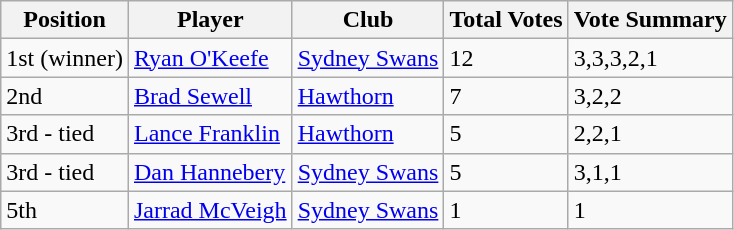<table class="wikitable">
<tr>
<th>Position</th>
<th>Player</th>
<th>Club</th>
<th>Total Votes</th>
<th>Vote Summary</th>
</tr>
<tr>
<td>1st (winner)</td>
<td><a href='#'>Ryan O'Keefe</a></td>
<td><a href='#'>Sydney Swans</a></td>
<td>12</td>
<td>3,3,3,2,1</td>
</tr>
<tr>
<td>2nd</td>
<td><a href='#'>Brad Sewell</a></td>
<td><a href='#'>Hawthorn</a></td>
<td>7</td>
<td>3,2,2</td>
</tr>
<tr>
<td>3rd - tied</td>
<td><a href='#'>Lance Franklin</a></td>
<td><a href='#'>Hawthorn</a></td>
<td>5</td>
<td>2,2,1</td>
</tr>
<tr>
<td>3rd - tied</td>
<td><a href='#'>Dan Hannebery</a></td>
<td><a href='#'>Sydney Swans</a></td>
<td>5</td>
<td>3,1,1</td>
</tr>
<tr>
<td>5th</td>
<td><a href='#'>Jarrad McVeigh</a></td>
<td><a href='#'>Sydney Swans</a></td>
<td>1</td>
<td>1</td>
</tr>
</table>
